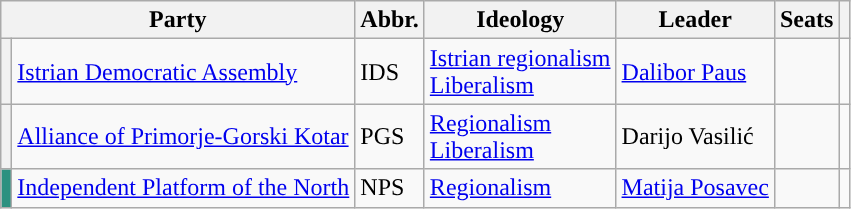<table class="wikitable" style="text-align:left;">
<tr>
<th colspan=2>Party</th>
<th>Abbr.</th>
<th>Ideology</th>
<th>Leader</th>
<th>Seats</th>
<th></th>
</tr>
<tr>
<th style="background-color:"></th>
<td><a href='#'>Istrian Democratic Assembly</a></td>
<td>IDS</td>
<td><a href='#'>Istrian regionalism</a><br><a href='#'>Liberalism</a></td>
<td><a href='#'>Dalibor Paus</a></td>
<td></td>
<td></td>
</tr>
<tr>
<th style="background-color:"></th>
<td><a href='#'>Alliance of Primorje-Gorski Kotar</a></td>
<td>PGS</td>
<td><a href='#'>Regionalism</a><br><a href='#'>Liberalism</a></td>
<td>Darijo Vasilić</td>
<td></td>
<td></td>
</tr>
<tr>
<th style="background-color:#2c9180;"></th>
<td><a href='#'>Independent Platform of the North</a></td>
<td>NPS</td>
<td><a href='#'>Regionalism</a></td>
<td><a href='#'>Matija Posavec</a></td>
<td></td>
<td></td>
</tr>
</table>
